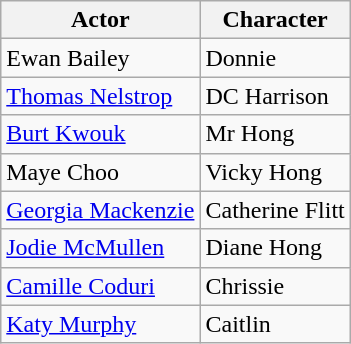<table class="wikitable">
<tr>
<th>Actor</th>
<th>Character</th>
</tr>
<tr>
<td>Ewan Bailey</td>
<td>Donnie</td>
</tr>
<tr>
<td><a href='#'>Thomas Nelstrop</a></td>
<td>DC Harrison</td>
</tr>
<tr>
<td><a href='#'>Burt Kwouk</a></td>
<td>Mr Hong</td>
</tr>
<tr>
<td>Maye Choo</td>
<td>Vicky Hong</td>
</tr>
<tr>
<td><a href='#'>Georgia Mackenzie</a></td>
<td>Catherine Flitt</td>
</tr>
<tr>
<td><a href='#'>Jodie McMullen</a></td>
<td>Diane Hong</td>
</tr>
<tr>
<td><a href='#'>Camille Coduri</a></td>
<td>Chrissie</td>
</tr>
<tr>
<td><a href='#'>Katy Murphy</a></td>
<td>Caitlin</td>
</tr>
</table>
